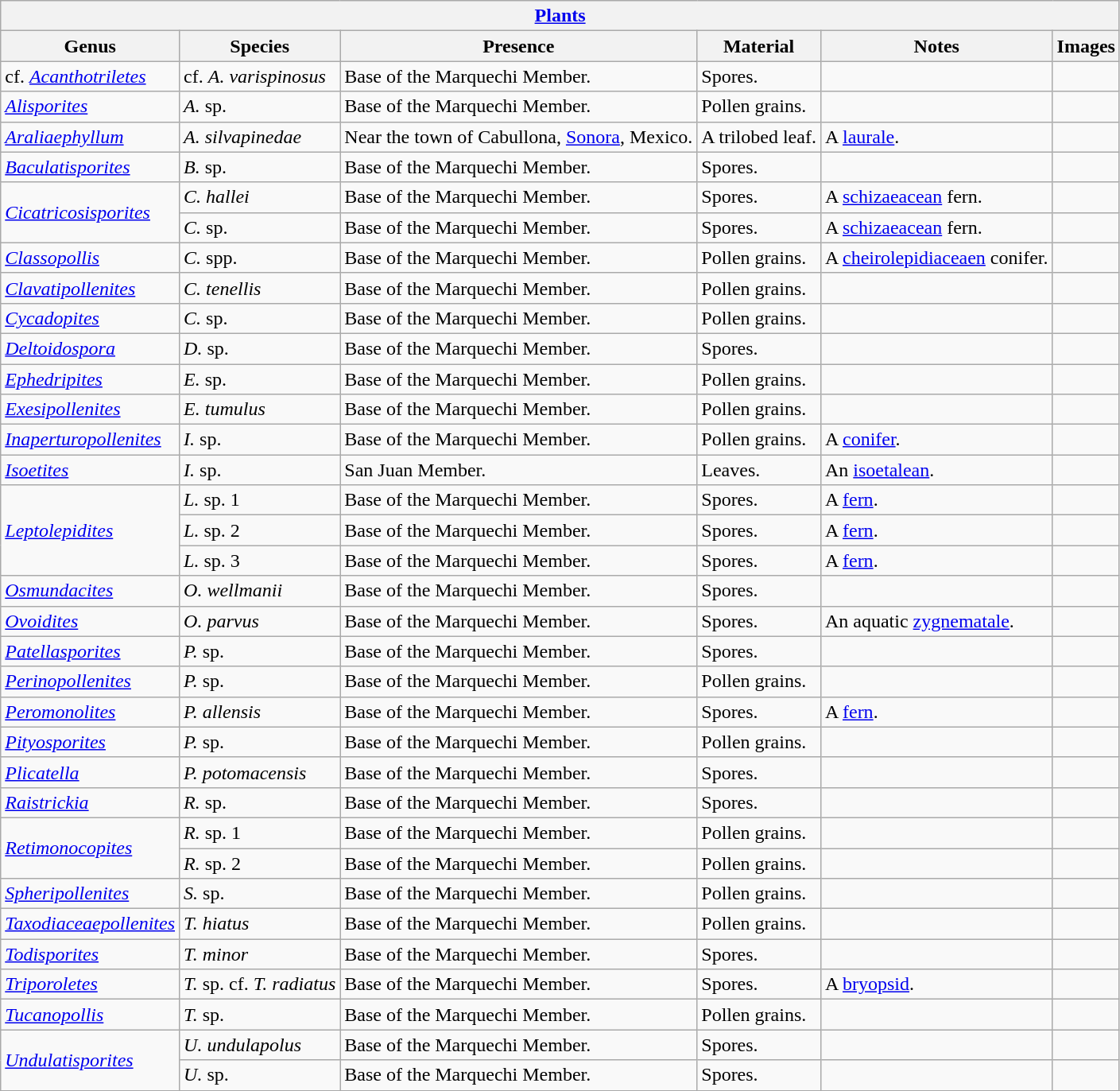<table class="wikitable" align="center">
<tr>
<th colspan="6" align="center"><strong><a href='#'>Plants</a></strong></th>
</tr>
<tr>
<th>Genus</th>
<th>Species</th>
<th>Presence</th>
<th><strong>Material</strong></th>
<th>Notes</th>
<th>Images</th>
</tr>
<tr>
<td>cf. <em><a href='#'>Acanthotriletes</a></em></td>
<td>cf. <em>A. varispinosus</em></td>
<td>Base of the Marquechi Member.</td>
<td>Spores.</td>
<td></td>
<td></td>
</tr>
<tr>
<td><em><a href='#'>Alisporites</a></em></td>
<td><em>A.</em> sp.</td>
<td>Base of the Marquechi Member.</td>
<td>Pollen grains.</td>
<td></td>
<td></td>
</tr>
<tr>
<td><em><a href='#'>Araliaephyllum</a></em></td>
<td><em>A. silvapinedae</em></td>
<td>Near the town of Cabullona, <a href='#'>Sonora</a>, Mexico.</td>
<td>A trilobed leaf.</td>
<td>A <a href='#'>laurale</a>.</td>
<td></td>
</tr>
<tr>
<td><em><a href='#'>Baculatisporites</a></em></td>
<td><em>B.</em> sp.</td>
<td>Base of the Marquechi Member.</td>
<td>Spores.</td>
<td></td>
<td></td>
</tr>
<tr>
<td rowspan=2><em><a href='#'>Cicatricosisporites</a></em></td>
<td><em>C. hallei</em></td>
<td>Base of the Marquechi Member.</td>
<td>Spores.</td>
<td>A <a href='#'>schizaeacean</a> fern.</td>
<td></td>
</tr>
<tr>
<td><em>C.</em> sp.</td>
<td>Base of the Marquechi Member.</td>
<td>Spores.</td>
<td>A <a href='#'>schizaeacean</a> fern.</td>
<td></td>
</tr>
<tr>
<td><em><a href='#'>Classopollis</a></em></td>
<td><em>C.</em> spp.</td>
<td>Base of the Marquechi Member.</td>
<td>Pollen grains.</td>
<td>A <a href='#'>cheirolepidiaceaen</a> conifer.</td>
<td></td>
</tr>
<tr>
<td><em><a href='#'>Clavatipollenites</a></em></td>
<td><em>C. tenellis</em></td>
<td>Base of the Marquechi Member.</td>
<td>Pollen grains.</td>
<td></td>
<td></td>
</tr>
<tr>
<td><em><a href='#'>Cycadopites</a></em></td>
<td><em>C.</em> sp.</td>
<td>Base of the Marquechi Member.</td>
<td>Pollen grains.</td>
<td></td>
<td></td>
</tr>
<tr>
<td><em><a href='#'>Deltoidospora</a></em></td>
<td><em>D.</em> sp.</td>
<td>Base of the Marquechi Member.</td>
<td>Spores.</td>
<td></td>
<td></td>
</tr>
<tr>
<td><em><a href='#'>Ephedripites</a></em></td>
<td><em>E.</em> sp.</td>
<td>Base of the Marquechi Member.</td>
<td>Pollen grains.</td>
<td></td>
<td></td>
</tr>
<tr>
<td><em><a href='#'>Exesipollenites</a></em></td>
<td><em>E. tumulus</em></td>
<td>Base of the Marquechi Member.</td>
<td>Pollen grains.</td>
<td></td>
<td></td>
</tr>
<tr>
<td><em><a href='#'>Inaperturopollenites</a></em></td>
<td><em>I.</em> sp.</td>
<td>Base of the Marquechi Member.</td>
<td>Pollen grains.</td>
<td>A <a href='#'>conifer</a>.</td>
<td></td>
</tr>
<tr>
<td><em><a href='#'>Isoetites</a></em></td>
<td><em>I.</em> sp.</td>
<td>San Juan Member.</td>
<td>Leaves.</td>
<td>An <a href='#'>isoetalean</a>.</td>
<td></td>
</tr>
<tr>
<td rowspan=3><em><a href='#'>Leptolepidites</a></em></td>
<td><em>L.</em> sp. 1</td>
<td>Base of the Marquechi Member.</td>
<td>Spores.</td>
<td>A <a href='#'>fern</a>.</td>
<td></td>
</tr>
<tr>
<td><em>L.</em> sp. 2</td>
<td>Base of the Marquechi Member.</td>
<td>Spores.</td>
<td>A <a href='#'>fern</a>.</td>
<td></td>
</tr>
<tr>
<td><em>L.</em> sp. 3</td>
<td>Base of the Marquechi Member.</td>
<td>Spores.</td>
<td>A <a href='#'>fern</a>.</td>
<td></td>
</tr>
<tr>
<td><em><a href='#'>Osmundacites</a></em></td>
<td><em>O. wellmanii</em></td>
<td>Base of the Marquechi Member.</td>
<td>Spores.</td>
<td></td>
<td></td>
</tr>
<tr>
<td><em><a href='#'>Ovoidites</a></em></td>
<td><em>O. parvus</em></td>
<td>Base of the Marquechi Member.</td>
<td>Spores.</td>
<td>An aquatic <a href='#'>zygnematale</a>.</td>
<td></td>
</tr>
<tr>
<td><em><a href='#'>Patellasporites</a></em></td>
<td><em>P.</em> sp.</td>
<td>Base of the Marquechi Member.</td>
<td>Spores.</td>
<td></td>
<td></td>
</tr>
<tr>
<td><em><a href='#'>Perinopollenites</a></em></td>
<td><em>P.</em> sp.</td>
<td>Base of the Marquechi Member.</td>
<td>Pollen grains.</td>
<td></td>
<td></td>
</tr>
<tr>
<td><em><a href='#'>Peromonolites</a></em></td>
<td><em>P. allensis</em></td>
<td>Base of the Marquechi Member.</td>
<td>Spores.</td>
<td>A <a href='#'>fern</a>.</td>
<td></td>
</tr>
<tr>
<td><em><a href='#'>Pityosporites</a></em></td>
<td><em>P.</em> sp.</td>
<td>Base of the Marquechi Member.</td>
<td>Pollen grains.</td>
<td></td>
<td></td>
</tr>
<tr>
<td><em><a href='#'>Plicatella</a></em></td>
<td><em>P. potomacensis</em></td>
<td>Base of the Marquechi Member.</td>
<td>Spores.</td>
<td></td>
<td></td>
</tr>
<tr>
<td><em><a href='#'>Raistrickia</a></em></td>
<td><em>R.</em> sp.</td>
<td>Base of the Marquechi Member.</td>
<td>Spores.</td>
<td></td>
<td></td>
</tr>
<tr>
<td rowspan=2><em><a href='#'>Retimonocopites</a></em></td>
<td><em>R.</em> sp. 1</td>
<td>Base of the Marquechi Member.</td>
<td>Pollen grains.</td>
<td></td>
<td></td>
</tr>
<tr>
<td><em>R.</em> sp. 2</td>
<td>Base of the Marquechi Member.</td>
<td>Pollen grains.</td>
<td></td>
<td></td>
</tr>
<tr>
<td><em><a href='#'>Spheripollenites</a></em></td>
<td><em>S.</em> sp.</td>
<td>Base of the Marquechi Member.</td>
<td>Pollen grains.</td>
<td></td>
<td></td>
</tr>
<tr>
<td><em><a href='#'>Taxodiaceaepollenites</a></em></td>
<td><em>T. hiatus</em></td>
<td>Base of the Marquechi Member.</td>
<td>Pollen grains.</td>
<td></td>
<td></td>
</tr>
<tr>
<td><em><a href='#'>Todisporites</a></em></td>
<td><em>T. minor</em></td>
<td>Base of the Marquechi Member.</td>
<td>Spores.</td>
<td></td>
<td></td>
</tr>
<tr>
<td><em><a href='#'>Triporoletes</a></em></td>
<td><em>T.</em> sp. cf. <em>T. radiatus</em></td>
<td>Base of the Marquechi Member.</td>
<td>Spores.</td>
<td>A <a href='#'>bryopsid</a>.</td>
<td></td>
</tr>
<tr>
<td><em><a href='#'>Tucanopollis</a></em></td>
<td><em>T.</em> sp.</td>
<td>Base of the Marquechi Member.</td>
<td>Pollen grains.</td>
<td></td>
<td></td>
</tr>
<tr>
<td rowspan=2><em><a href='#'>Undulatisporites</a></em></td>
<td><em>U. undulapolus</em></td>
<td>Base of the Marquechi Member.</td>
<td>Spores.</td>
<td></td>
<td></td>
</tr>
<tr>
<td><em>U.</em> sp.</td>
<td>Base of the Marquechi Member.</td>
<td>Spores.</td>
<td></td>
<td></td>
</tr>
<tr>
</tr>
</table>
